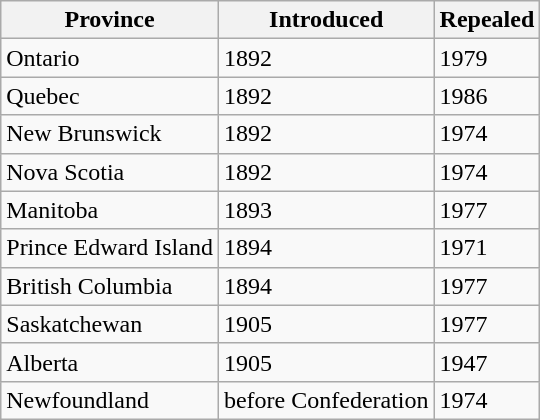<table class="wikitable">
<tr>
<th>Province</th>
<th>Introduced</th>
<th>Repealed</th>
</tr>
<tr>
<td>Ontario</td>
<td>1892</td>
<td>1979</td>
</tr>
<tr>
<td>Quebec</td>
<td>1892</td>
<td>1986</td>
</tr>
<tr>
<td>New Brunswick</td>
<td>1892</td>
<td>1974</td>
</tr>
<tr>
<td>Nova Scotia</td>
<td>1892</td>
<td>1974</td>
</tr>
<tr>
<td>Manitoba</td>
<td>1893</td>
<td>1977</td>
</tr>
<tr>
<td>Prince Edward Island</td>
<td>1894</td>
<td>1971</td>
</tr>
<tr>
<td>British Columbia</td>
<td>1894</td>
<td>1977</td>
</tr>
<tr>
<td>Saskatchewan</td>
<td>1905</td>
<td>1977</td>
</tr>
<tr>
<td>Alberta</td>
<td>1905</td>
<td>1947</td>
</tr>
<tr>
<td>Newfoundland</td>
<td>before Confederation</td>
<td>1974</td>
</tr>
</table>
